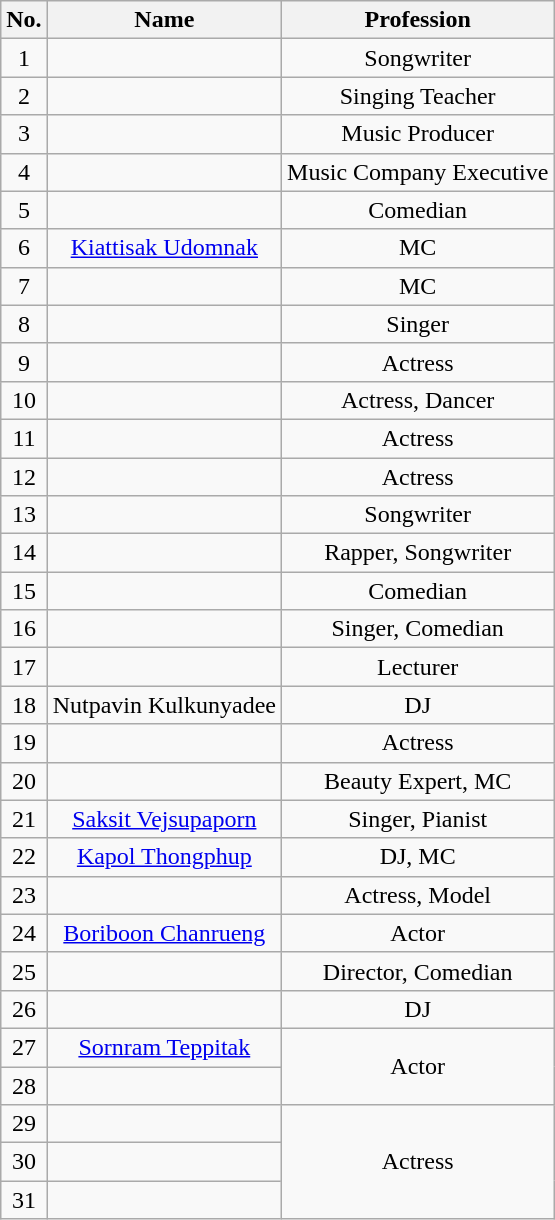<table class="wikitable" = " font-size:100%; text-align: center;>
<tr>
<th>No.</th>
<th>Name</th>
<th>Profession</th>
</tr>
<tr>
<td align="center">1</td>
<td align="center"></td>
<td align="center">Songwriter</td>
</tr>
<tr>
<td align="center">2</td>
<td align="center"></td>
<td align="center">Singing Teacher</td>
</tr>
<tr>
<td align="center">3</td>
<td align="center"></td>
<td align="center">Music Producer</td>
</tr>
<tr>
<td align="center">4</td>
<td align="center"></td>
<td align="center">Music Company Executive</td>
</tr>
<tr>
<td align="center">5</td>
<td align="center"></td>
<td align="center">Comedian</td>
</tr>
<tr>
<td align="center">6</td>
<td align="center"><a href='#'>Kiattisak Udomnak</a></td>
<td align="center">MC</td>
</tr>
<tr>
<td align="center">7</td>
<td align="center"></td>
<td align="center">MC</td>
</tr>
<tr>
<td align="center">8</td>
<td align="center"></td>
<td align="center">Singer</td>
</tr>
<tr>
<td align="center">9</td>
<td align="center"></td>
<td align="center">Actress</td>
</tr>
<tr>
<td align="center">10</td>
<td align="center"></td>
<td align="center">Actress, Dancer</td>
</tr>
<tr>
<td align="center">11</td>
<td align="center"></td>
<td align="center">Actress</td>
</tr>
<tr>
<td align="center">12</td>
<td align="center"></td>
<td align="center">Actress</td>
</tr>
<tr>
<td align="center">13</td>
<td align="center"></td>
<td align="center">Songwriter</td>
</tr>
<tr>
<td align="center">14</td>
<td align="center"></td>
<td align="center">Rapper, Songwriter</td>
</tr>
<tr>
<td align="center">15</td>
<td align="center"></td>
<td align="center">Comedian</td>
</tr>
<tr>
<td align="center">16</td>
<td align="center"></td>
<td align="center">Singer, Comedian</td>
</tr>
<tr>
<td align="center">17</td>
<td align="center"></td>
<td align="center">Lecturer</td>
</tr>
<tr>
<td align="center">18</td>
<td align="center">Nutpavin Kulkunyadee</td>
<td align="center">DJ</td>
</tr>
<tr>
<td align="center">19</td>
<td align="center"></td>
<td align="center">Actress</td>
</tr>
<tr>
<td align="center">20</td>
<td align="center"></td>
<td align="center">Beauty Expert, MC</td>
</tr>
<tr>
<td align="center">21</td>
<td align="center"><a href='#'>Saksit Vejsupaporn</a></td>
<td align="center">Singer, Pianist</td>
</tr>
<tr>
<td align="center">22</td>
<td align="center"><a href='#'>Kapol Thongphup</a></td>
<td align="center">DJ, MC</td>
</tr>
<tr>
<td align="center">23</td>
<td align="center"></td>
<td align="center">Actress, Model</td>
</tr>
<tr>
<td align="center">24</td>
<td align="center"><a href='#'>Boriboon Chanrueng</a></td>
<td align="center">Actor</td>
</tr>
<tr>
<td align="center">25</td>
<td align="center"></td>
<td align="center">Director, Comedian</td>
</tr>
<tr>
<td align="center">26</td>
<td align="center"></td>
<td align="center">DJ</td>
</tr>
<tr>
<td align="center">27</td>
<td align="center"><a href='#'>Sornram Teppitak</a></td>
<td align="center" rowspan="2">Actor</td>
</tr>
<tr>
<td align="center">28</td>
<td align="center"></td>
</tr>
<tr>
<td align="center">29</td>
<td align="center"></td>
<td rowspan="3" align="center">Actress</td>
</tr>
<tr>
<td align="center">30</td>
<td align="center"></td>
</tr>
<tr>
<td align="center">31</td>
<td align="center"></td>
</tr>
</table>
